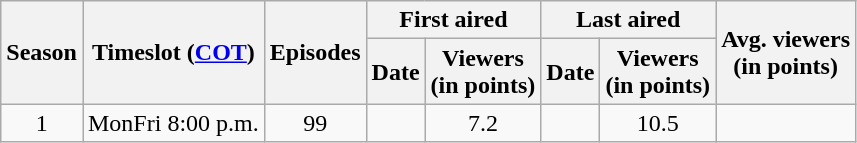<table class="wikitable" style="text-align: center">
<tr>
<th scope="col" rowspan="2">Season</th>
<th scope="col" rowspan="2">Timeslot (<a href='#'>COT</a>)</th>
<th scope="col" rowspan="2">Episodes</th>
<th scope="col" colspan="2">First aired</th>
<th scope="col" colspan="2">Last aired</th>
<th scope="col" rowspan="2">Avg. viewers<br>(in points)</th>
</tr>
<tr>
<th scope="col">Date</th>
<th scope="col">Viewers<br>(in points)</th>
<th scope="col">Date</th>
<th scope="col">Viewers<br>(in points)</th>
</tr>
<tr>
<td rowspan="1">1</td>
<td rowspan="2">MonFri 8:00 p.m.</td>
<td>99</td>
<td></td>
<td>7.2</td>
<td></td>
<td>10.5</td>
<td>  </td>
</tr>
</table>
